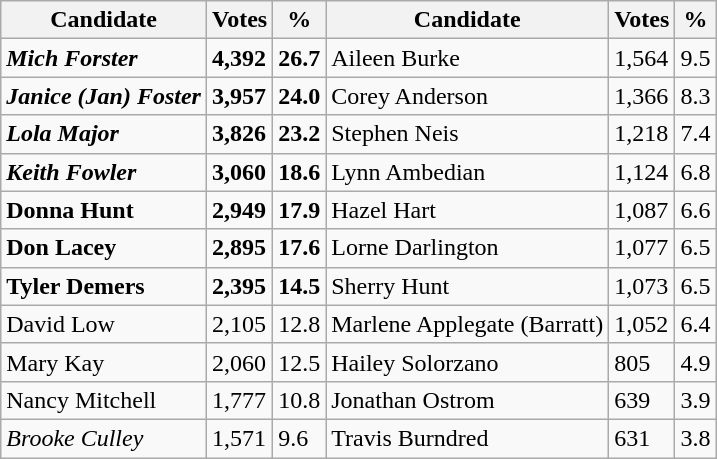<table class="wikitable">
<tr>
<th>Candidate</th>
<th>Votes</th>
<th>%</th>
<th>Candidate</th>
<th>Votes</th>
<th>%</th>
</tr>
<tr>
<td><strong><em>Mich Forster</em></strong></td>
<td><strong>4,392</strong></td>
<td><strong>26.7</strong></td>
<td>Aileen Burke</td>
<td>1,564</td>
<td>9.5</td>
</tr>
<tr>
<td><strong><em>Janice (Jan) Foster</em></strong></td>
<td><strong>3,957</strong></td>
<td><strong>24.0</strong></td>
<td>Corey Anderson</td>
<td>1,366</td>
<td>8.3</td>
</tr>
<tr>
<td><strong><em>Lola Major</em></strong></td>
<td><strong>3,826</strong></td>
<td><strong>23.2</strong></td>
<td>Stephen Neis</td>
<td>1,218</td>
<td>7.4</td>
</tr>
<tr>
<td><strong><em>Keith Fowler</em></strong></td>
<td><strong>3,060</strong></td>
<td><strong>18.6</strong></td>
<td>Lynn Ambedian</td>
<td>1,124</td>
<td>6.8</td>
</tr>
<tr>
<td><strong>Donna Hunt</strong></td>
<td><strong>2,949</strong></td>
<td><strong>17.9</strong></td>
<td>Hazel Hart</td>
<td>1,087</td>
<td>6.6</td>
</tr>
<tr>
<td><strong>Don Lacey</strong></td>
<td><strong>2,895</strong></td>
<td><strong>17.6</strong></td>
<td>Lorne Darlington</td>
<td>1,077</td>
<td>6.5</td>
</tr>
<tr>
<td><strong>Tyler Demers</strong></td>
<td><strong>2,395</strong></td>
<td><strong>14.5</strong></td>
<td>Sherry Hunt</td>
<td>1,073</td>
<td>6.5</td>
</tr>
<tr>
<td>David Low</td>
<td>2,105</td>
<td>12.8</td>
<td>Marlene Applegate (Barratt)</td>
<td>1,052</td>
<td>6.4</td>
</tr>
<tr>
<td>Mary Kay</td>
<td>2,060</td>
<td>12.5</td>
<td>Hailey Solorzano</td>
<td>805</td>
<td>4.9</td>
</tr>
<tr>
<td>Nancy Mitchell</td>
<td>1,777</td>
<td>10.8</td>
<td>Jonathan Ostrom</td>
<td>639</td>
<td>3.9</td>
</tr>
<tr>
<td><em>Brooke Culley</em></td>
<td>1,571</td>
<td>9.6</td>
<td>Travis Burndred</td>
<td>631</td>
<td>3.8</td>
</tr>
</table>
